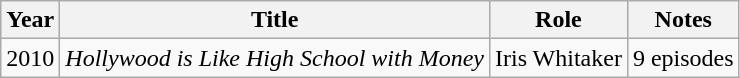<table class="wikitable sortable">
<tr>
<th>Year</th>
<th>Title</th>
<th>Role</th>
<th>Notes</th>
</tr>
<tr>
<td>2010</td>
<td><em>Hollywood is Like High School with Money</em></td>
<td>Iris Whitaker</td>
<td>9 episodes</td>
</tr>
</table>
